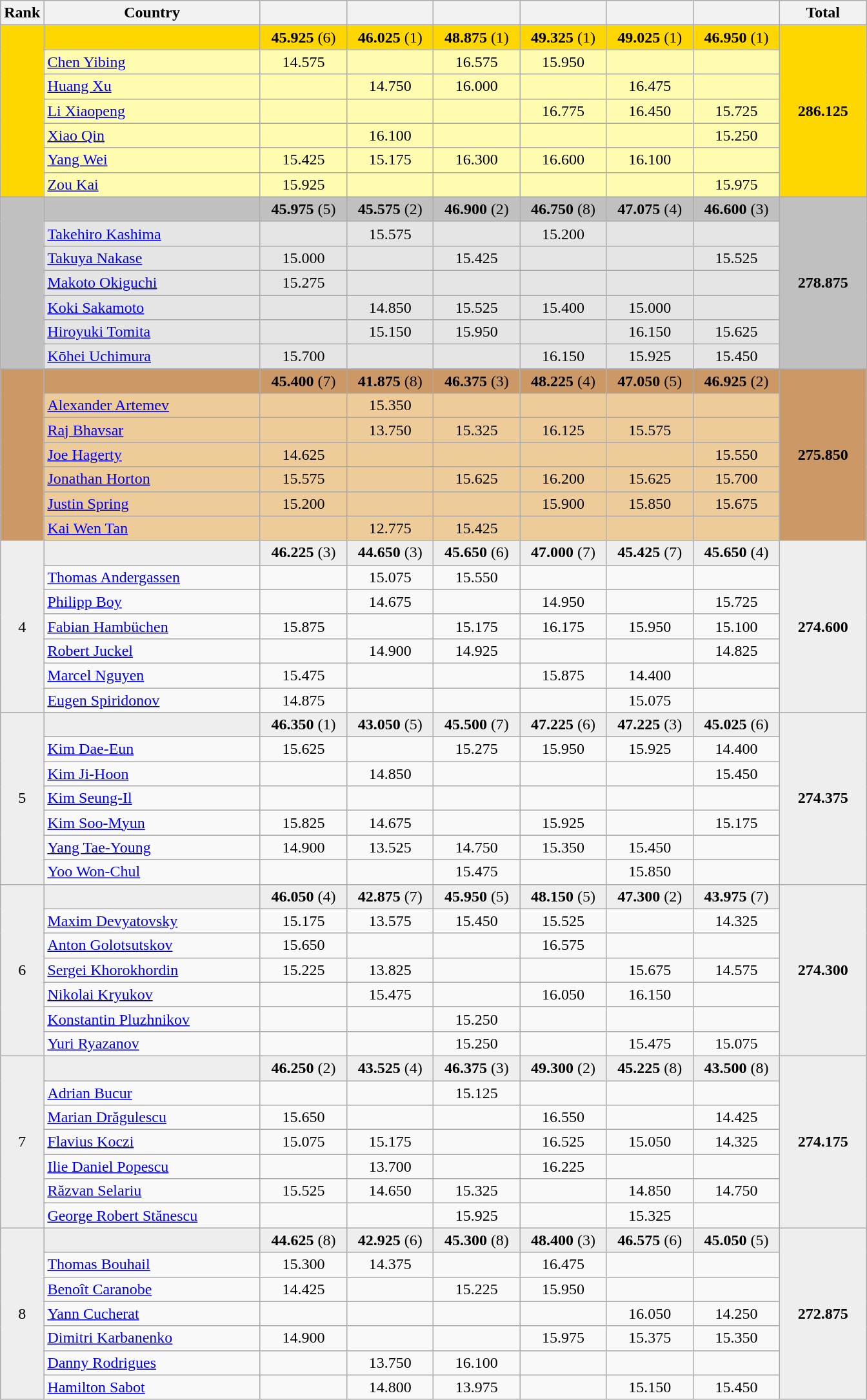<table class="wikitable">
<tr>
<th width="5%">Rank</th>
<th width="25%">Country</th>
<th width="10%"></th>
<th width="10%"></th>
<th width="10%"></th>
<th width="10%"></th>
<th width="10%"></th>
<th width="10%"></th>
<th width="10%">Total</th>
</tr>
<tr bgcolor=gold>
<td rowspan=7 align="center"></td>
<td align="center"><strong></strong></td>
<td align="center"><strong>45.925</strong> (6)</td>
<td align="center"><strong>46.025</strong> (1)</td>
<td align="center"><strong>48.875</strong> (1)</td>
<td align="center"><strong>49.325</strong> (1)</td>
<td align="center"><strong>49.025</strong> (1)</td>
<td align="center"><strong>46.950</strong> (1)</td>
<td align="center" rowspan=7><strong>286.125</strong></td>
</tr>
<tr bgcolor=fffcaf>
<td><a href='#'>Chen Yibing</a></td>
<td align="center">14.575</td>
<td align="center"></td>
<td align="center">16.575</td>
<td align="center">15.950</td>
<td align="center"></td>
<td align="center"></td>
</tr>
<tr bgcolor=fffcaf>
<td><a href='#'>Huang Xu</a></td>
<td align="center"></td>
<td align="center">14.750</td>
<td align="center">16.000</td>
<td align="center"></td>
<td align="center">16.475</td>
<td align="center"></td>
</tr>
<tr bgcolor=fffcaf>
<td><a href='#'>Li Xiaopeng</a></td>
<td align="center"></td>
<td align="center"></td>
<td align="center"></td>
<td align="center">16.775</td>
<td align="center">16.450</td>
<td align="center">15.725</td>
</tr>
<tr bgcolor=fffcaf>
<td><a href='#'>Xiao Qin</a></td>
<td align="center"></td>
<td align="center">16.100</td>
<td align="center"></td>
<td align="center"></td>
<td align="center"></td>
<td align="center">15.250</td>
</tr>
<tr bgcolor=fffcaf>
<td><a href='#'>Yang Wei</a></td>
<td align="center">15.425</td>
<td align="center">15.175</td>
<td align="center">16.300</td>
<td align="center">16.600</td>
<td align="center">16.100</td>
<td align="center"></td>
</tr>
<tr bgcolor=fffcaf>
<td><a href='#'>Zou Kai</a></td>
<td align="center">15.925</td>
<td align="center"></td>
<td align="center"></td>
<td align="center"></td>
<td align="center"></td>
<td align="center">15.975</td>
</tr>
<tr bgcolor=silver>
<td rowspan=7 align="center"></td>
<td align="center"><strong></strong></td>
<td align="center"><strong>45.975</strong> (5)</td>
<td align="center"><strong>45.575</strong> (2)</td>
<td align="center"><strong>46.900</strong> (2)</td>
<td align="center"><strong>46.750</strong> (8)</td>
<td align="center"><strong>47.075</strong> (4)</td>
<td align="center"><strong>46.600</strong> (3)</td>
<td align="center" rowspan=7><strong>278.875</strong></td>
</tr>
<tr bgcolor=e5e5e5>
<td><a href='#'>Takehiro Kashima</a></td>
<td align="center"></td>
<td align="center">15.575</td>
<td align="center"></td>
<td align="center">15.200</td>
<td align="center"></td>
<td align="center"></td>
</tr>
<tr bgcolor=e5e5e5>
<td><a href='#'>Takuya Nakase</a></td>
<td align="center">15.000</td>
<td align="center"></td>
<td align="center">15.425</td>
<td align="center"></td>
<td align="center"></td>
<td align="center">15.525</td>
</tr>
<tr bgcolor=e5e5e5>
<td><a href='#'>Makoto Okiguchi</a></td>
<td align="center">15.275</td>
<td align="center"></td>
<td align="center"></td>
<td align="center"></td>
<td align="center"></td>
<td align="center"></td>
</tr>
<tr bgcolor=e5e5e5>
<td><a href='#'>Koki Sakamoto</a></td>
<td align="center"></td>
<td align="center">14.850</td>
<td align="center">15.525</td>
<td align="center">15.400</td>
<td align="center">15.000</td>
<td align="center"></td>
</tr>
<tr bgcolor=e5e5e5>
<td><a href='#'>Hiroyuki Tomita</a></td>
<td align="center"></td>
<td align="center">15.150</td>
<td align="center">15.950</td>
<td align="center"></td>
<td align="center">16.150</td>
<td align="center">15.625</td>
</tr>
<tr bgcolor=e5e5e5>
<td><a href='#'>Kōhei Uchimura</a></td>
<td align="center">15.700</td>
<td align="center"></td>
<td align="center"></td>
<td align="center">16.150</td>
<td align="center">15.925</td>
<td align="center">15.450</td>
</tr>
<tr bgcolor=cc9966>
<td rowspan=7 align="center"></td>
<td align="center"><strong></strong></td>
<td align="center"><strong>45.400</strong> (7)</td>
<td align="center"><strong>41.875</strong> (8)</td>
<td align="center"><strong>46.375</strong> (3)</td>
<td align="center"><strong>48.225</strong> (4)</td>
<td align="center"><strong>47.050</strong> (5)</td>
<td align="center"><strong>46.925</strong> (2)</td>
<td align="center" rowspan=7><strong>275.850 </strong></td>
</tr>
<tr bgcolor=eecc99>
<td><a href='#'>Alexander Artemev</a></td>
<td align="center"></td>
<td align="center">15.350</td>
<td align="center"></td>
<td align="center"></td>
<td align="center"></td>
<td align="center"></td>
</tr>
<tr bgcolor=eecc99>
<td><a href='#'>Raj Bhavsar</a></td>
<td align="center"></td>
<td align="center">13.750</td>
<td align="center">15.325</td>
<td align="center">16.125</td>
<td align="center">15.575</td>
<td align="center"></td>
</tr>
<tr bgcolor=eecc99>
<td><a href='#'>Joe Hagerty</a></td>
<td align="center">14.625</td>
<td align="center"></td>
<td align="center"></td>
<td align="center"></td>
<td align="center"></td>
<td align="center">15.550</td>
</tr>
<tr bgcolor=eecc99>
<td><a href='#'>Jonathan Horton</a></td>
<td align="center">15.575</td>
<td align="center"></td>
<td align="center">15.625</td>
<td align="center">16.200</td>
<td align="center">15.625</td>
<td align="center">15.700</td>
</tr>
<tr bgcolor=eecc99>
<td><a href='#'>Justin Spring</a></td>
<td align="center">15.200</td>
<td align="center"></td>
<td align="center"></td>
<td align="center">15.900</td>
<td align="center">15.850</td>
<td align="center">15.675</td>
</tr>
<tr bgcolor=eecc99>
<td><a href='#'>Kai Wen Tan</a></td>
<td align="center"></td>
<td align="center">12.775</td>
<td align="center">15.425</td>
<td align="center"></td>
<td align="center"></td>
<td align="center"></td>
</tr>
<tr bgcolor=eeeeee>
<td rowspan=7 align="center">4</td>
<td align="center"><strong></strong></td>
<td align="center"><strong>46.225</strong> (3)</td>
<td align="center"><strong>44.650</strong> (3)</td>
<td align="center"><strong>45.650</strong> (6)</td>
<td align="center"><strong>47.000</strong> (7)</td>
<td align="center"><strong>45.425</strong> (7)</td>
<td align="center"><strong>45.650</strong> (4)</td>
<td align="center" rowspan=7><strong>274.600 </strong></td>
</tr>
<tr>
<td><a href='#'>Thomas Andergassen</a></td>
<td align="center"></td>
<td align="center">15.075</td>
<td align="center">15.550</td>
<td align="center"></td>
<td align="center"></td>
<td align="center"></td>
</tr>
<tr>
<td><a href='#'>Philipp Boy</a></td>
<td align="center"></td>
<td align="center">14.675</td>
<td align="center"></td>
<td align="center">14.950</td>
<td align="center"></td>
<td align="center">15.725</td>
</tr>
<tr>
<td><a href='#'>Fabian Hambüchen</a></td>
<td align="center">15.875</td>
<td align="center"></td>
<td align="center">15.175</td>
<td align="center">16.175</td>
<td align="center">15.950</td>
<td align="center">15.100</td>
</tr>
<tr>
<td><a href='#'>Robert Juckel</a></td>
<td align="center"></td>
<td align="center">14.900</td>
<td align="center">14.925</td>
<td align="center"></td>
<td align="center"></td>
<td align="center">14.825</td>
</tr>
<tr>
<td><a href='#'>Marcel Nguyen</a></td>
<td align="center">15.475</td>
<td align="center"></td>
<td align="center"></td>
<td align="center">15.875</td>
<td align="center">14.400</td>
<td align="center"></td>
</tr>
<tr>
<td><a href='#'>Eugen Spiridonov</a></td>
<td align="center">14.875</td>
<td align="center"></td>
<td align="center"></td>
<td align="center"></td>
<td align="center">15.075</td>
<td align="center"></td>
</tr>
<tr bgcolor=eeeeee>
<td rowspan=7 align="center">5</td>
<td align="center"><strong></strong></td>
<td align="center"><strong>46.350</strong> (1)</td>
<td align="center"><strong>43.050</strong> (5)</td>
<td align="center"><strong>45.500</strong> (7)</td>
<td align="center"><strong>47.225</strong> (6)</td>
<td align="center"><strong>47.225</strong> (3)</td>
<td align="center"><strong>45.025</strong> (6)</td>
<td align="center"  rowspan=7><strong>274.375</strong></td>
</tr>
<tr>
<td><a href='#'>Kim Dae-Eun</a></td>
<td align="center">15.625</td>
<td align="center"></td>
<td align="center">15.275</td>
<td align="center">15.950</td>
<td align="center">15.925</td>
<td align="center">14.400</td>
</tr>
<tr>
<td><a href='#'>Kim Ji-Hoon</a></td>
<td align="center"></td>
<td align="center">14.850</td>
<td align="center"></td>
<td align="center"></td>
<td align="center"></td>
<td align="center">15.450</td>
</tr>
<tr>
<td><a href='#'>Kim Seung-Il</a></td>
<td align="center"></td>
<td align="center"></td>
<td align="center"></td>
<td align="center"></td>
<td align="center"></td>
<td align="center"></td>
</tr>
<tr>
<td><a href='#'>Kim Soo-Myun</a></td>
<td align="center">15.825</td>
<td align="center">14.675</td>
<td align="center"></td>
<td align="center">15.925</td>
<td align="center"></td>
<td align="center">15.175</td>
</tr>
<tr>
<td><a href='#'>Yang Tae-Young</a></td>
<td align="center">14.900</td>
<td align="center">13.525</td>
<td align="center">14.750</td>
<td align="center">15.350</td>
<td align="center">15.450</td>
<td align="center"></td>
</tr>
<tr>
<td><a href='#'>Yoo Won-Chul</a></td>
<td align="center"></td>
<td align="center"></td>
<td align="center">15.475</td>
<td align="center"></td>
<td align="center">15.850</td>
<td align="center"></td>
</tr>
<tr bgcolor=eeeeee>
<td rowspan=7 align="center">6</td>
<td align="center"><strong></strong></td>
<td align="center"><strong>46.050</strong> (4)</td>
<td align="center"><strong>42.875</strong> (7)</td>
<td align="center"><strong>45.950</strong> (5)</td>
<td align="center"><strong>48.150</strong> (5)</td>
<td align="center"><strong>47.300</strong> (2)</td>
<td align="center"><strong>43.975</strong> (7)</td>
<td align="center"  rowspan=7><strong>274.300 </strong></td>
</tr>
<tr>
<td><a href='#'>Maxim Devyatovsky</a></td>
<td align="center">15.175</td>
<td align="center">13.575</td>
<td align="center">15.450</td>
<td align="center">15.525</td>
<td align="center"></td>
<td align="center">14.325</td>
</tr>
<tr>
<td><a href='#'>Anton Golotsutskov</a></td>
<td align="center">15.650</td>
<td align="center"></td>
<td align="center"></td>
<td align="center">16.575</td>
<td align="center"></td>
<td align="center"></td>
</tr>
<tr>
<td><a href='#'>Sergei Khorokhordin</a></td>
<td align="center">15.225</td>
<td align="center">13.825</td>
<td align="center"></td>
<td align="center"></td>
<td align="center">15.675</td>
<td align="center">14.575</td>
</tr>
<tr>
<td><a href='#'>Nikolai Kryukov</a></td>
<td align="center"></td>
<td align="center">15.475</td>
<td align="center"></td>
<td align="center">16.050</td>
<td align="center">16.150</td>
<td align="center"></td>
</tr>
<tr>
<td><a href='#'>Konstantin Pluzhnikov</a></td>
<td align="center"></td>
<td align="center"></td>
<td align="center">15.250</td>
<td align="center"></td>
<td align="center"></td>
<td align="center"></td>
</tr>
<tr>
<td><a href='#'>Yuri Ryazanov</a></td>
<td align="center"></td>
<td align="center"></td>
<td align="center">15.250</td>
<td align="center"></td>
<td align="center">15.475</td>
<td align="center">15.075</td>
</tr>
<tr bgcolor=eeeeee>
<td rowspan=7 align="center">7</td>
<td align="center"><strong></strong></td>
<td align="center"><strong>46.250</strong> (2)</td>
<td align="center"><strong>43.525</strong> (4)</td>
<td align="center"><strong>46.375</strong> (3)</td>
<td align="center"><strong>49.300</strong> (2)</td>
<td align="center"><strong>45.225</strong> (8)</td>
<td align="center"><strong>43.500</strong> (8)</td>
<td align="center"  rowspan=7><strong>274.175 </strong></td>
</tr>
<tr>
<td><a href='#'>Adrian Bucur</a></td>
<td align="center"></td>
<td align="center"></td>
<td align="center">15.125</td>
<td align="center"></td>
<td align="center"></td>
<td align="center"></td>
</tr>
<tr>
<td><a href='#'>Marian Drăgulescu</a></td>
<td align="center">15.650</td>
<td align="center"></td>
<td align="center"></td>
<td align="center">16.550</td>
<td align="center"></td>
<td align="center">14.425</td>
</tr>
<tr>
<td><a href='#'>Flavius Koczi</a></td>
<td align="center">15.075</td>
<td align="center">15.175</td>
<td align="center"></td>
<td align="center">16.525</td>
<td align="center">15.050</td>
<td align="center">14.325</td>
</tr>
<tr>
<td><a href='#'>Ilie Daniel Popescu</a></td>
<td align="center"></td>
<td align="center">13.700</td>
<td align="center"></td>
<td align="center">16.225</td>
<td align="center"></td>
<td align="center"></td>
</tr>
<tr>
<td><a href='#'>Răzvan Selariu</a></td>
<td align="center">15.525</td>
<td align="center">14.650</td>
<td align="center">15.325</td>
<td align="center"></td>
<td align="center">14.850</td>
<td align="center">14.750</td>
</tr>
<tr>
<td><a href='#'>George Robert Stănescu</a></td>
<td align="center"></td>
<td align="center"></td>
<td align="center">15.925</td>
<td align="center"></td>
<td align="center">15.325</td>
<td align="center"></td>
</tr>
<tr bgcolor=eeeeee>
<td rowspan=7 align="center">8</td>
<td align="center"><strong></strong></td>
<td align="center"><strong>44.625</strong> (8)</td>
<td align="center"><strong>42.925</strong> (6)</td>
<td align="center"><strong>45.300</strong> (8)</td>
<td align="center"><strong>48.400</strong> (3)</td>
<td align="center"><strong>46.575</strong> (6)</td>
<td align="center"><strong>45.050</strong> (5)</td>
<td align="center"  rowspan=7><strong>272.875 </strong></td>
</tr>
<tr>
<td><a href='#'>Thomas Bouhail</a></td>
<td align="center">15.300</td>
<td align="center">14.375</td>
<td align="center"></td>
<td align="center">16.475</td>
<td align="center"></td>
<td align="center"></td>
</tr>
<tr>
<td><a href='#'>Benoît Caranobe</a></td>
<td align="center">14.425</td>
<td align="center"></td>
<td align="center">15.225</td>
<td align="center">15.950</td>
<td align="center"></td>
<td align="center"></td>
</tr>
<tr>
<td><a href='#'>Yann Cucherat</a></td>
<td align="center"></td>
<td align="center"></td>
<td align="center"></td>
<td align="center"></td>
<td align="center">16.050</td>
<td align="center">14.250</td>
</tr>
<tr>
<td><a href='#'>Dimitri Karbanenko</a></td>
<td align="center">14.900</td>
<td align="center"></td>
<td align="center"></td>
<td align="center">15.975</td>
<td align="center">15.375</td>
<td align="center">15.350</td>
</tr>
<tr>
<td><a href='#'>Danny Rodrigues</a></td>
<td align="center"></td>
<td align="center">13.750</td>
<td align="center">16.100</td>
<td align="center"></td>
<td align="center"></td>
<td align="center"></td>
</tr>
<tr>
<td><a href='#'>Hamilton Sabot</a></td>
<td align="center"></td>
<td align="center">14.800</td>
<td align="center">13.975</td>
<td align="center"></td>
<td align="center">15.150</td>
<td align="center">15.450</td>
</tr>
</table>
